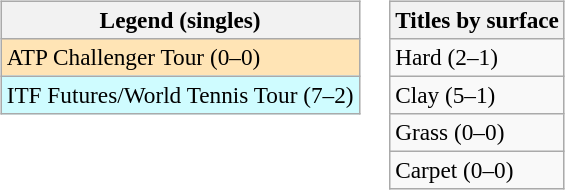<table>
<tr valign=top>
<td><br><table class=wikitable style=font-size:97%>
<tr>
<th>Legend (singles)</th>
</tr>
<tr bgcolor=moccasin>
<td>ATP Challenger Tour (0–0)</td>
</tr>
<tr bgcolor=#cffcff>
<td>ITF Futures/World Tennis Tour (7–2)</td>
</tr>
</table>
</td>
<td><br><table class=wikitable style=font-size:97%>
<tr>
<th>Titles by surface</th>
</tr>
<tr>
<td>Hard (2–1)</td>
</tr>
<tr>
<td>Clay (5–1)</td>
</tr>
<tr>
<td>Grass (0–0)</td>
</tr>
<tr>
<td>Carpet (0–0)</td>
</tr>
</table>
</td>
</tr>
</table>
